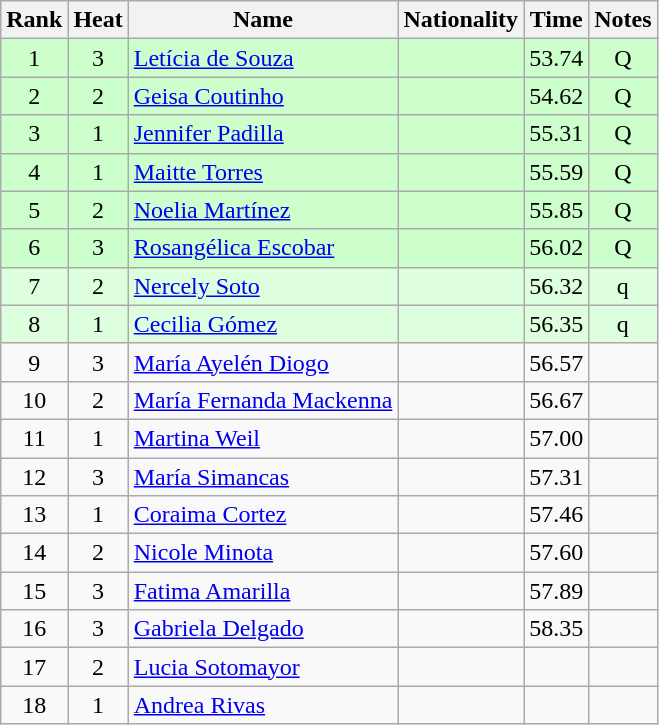<table class="wikitable sortable" style="text-align:center">
<tr>
<th>Rank</th>
<th>Heat</th>
<th>Name</th>
<th>Nationality</th>
<th>Time</th>
<th>Notes</th>
</tr>
<tr bgcolor=ccffcc>
<td>1</td>
<td>3</td>
<td align=left><a href='#'>Letícia de Souza</a></td>
<td align=left></td>
<td>53.74</td>
<td>Q</td>
</tr>
<tr bgcolor=ccffcc>
<td>2</td>
<td>2</td>
<td align=left><a href='#'>Geisa Coutinho</a></td>
<td align=left></td>
<td>54.62</td>
<td>Q</td>
</tr>
<tr bgcolor=ccffcc>
<td>3</td>
<td>1</td>
<td align=left><a href='#'>Jennifer Padilla</a></td>
<td align=left></td>
<td>55.31</td>
<td>Q</td>
</tr>
<tr bgcolor=ccffcc>
<td>4</td>
<td>1</td>
<td align=left><a href='#'>Maitte Torres</a></td>
<td align=left></td>
<td>55.59</td>
<td>Q</td>
</tr>
<tr bgcolor=ccffcc>
<td>5</td>
<td>2</td>
<td align=left><a href='#'>Noelia Martínez</a></td>
<td align=left></td>
<td>55.85</td>
<td>Q</td>
</tr>
<tr bgcolor=ccffcc>
<td>6</td>
<td>3</td>
<td align=left><a href='#'>Rosangélica Escobar</a></td>
<td align=left></td>
<td>56.02</td>
<td>Q</td>
</tr>
<tr bgcolor=ddffdd>
<td>7</td>
<td>2</td>
<td align=left><a href='#'>Nercely Soto</a></td>
<td align=left></td>
<td>56.32</td>
<td>q</td>
</tr>
<tr bgcolor=ddffdd>
<td>8</td>
<td>1</td>
<td align=left><a href='#'>Cecilia Gómez</a></td>
<td align=left></td>
<td>56.35</td>
<td>q</td>
</tr>
<tr>
<td>9</td>
<td>3</td>
<td align=left><a href='#'>María Ayelén Diogo</a></td>
<td align=left></td>
<td>56.57</td>
<td></td>
</tr>
<tr>
<td>10</td>
<td>2</td>
<td align=left><a href='#'>María Fernanda Mackenna</a></td>
<td align=left></td>
<td>56.67</td>
<td></td>
</tr>
<tr>
<td>11</td>
<td>1</td>
<td align=left><a href='#'>Martina Weil</a></td>
<td align=left></td>
<td>57.00</td>
<td></td>
</tr>
<tr>
<td>12</td>
<td>3</td>
<td align=left><a href='#'>María Simancas</a></td>
<td align=left></td>
<td>57.31</td>
<td></td>
</tr>
<tr>
<td>13</td>
<td>1</td>
<td align=left><a href='#'>Coraima Cortez</a></td>
<td align=left></td>
<td>57.46</td>
<td></td>
</tr>
<tr>
<td>14</td>
<td>2</td>
<td align=left><a href='#'>Nicole Minota</a></td>
<td align=left></td>
<td>57.60</td>
<td></td>
</tr>
<tr>
<td>15</td>
<td>3</td>
<td align=left><a href='#'>Fatima Amarilla</a></td>
<td align=left></td>
<td>57.89</td>
<td></td>
</tr>
<tr>
<td>16</td>
<td>3</td>
<td align=left><a href='#'>Gabriela Delgado</a></td>
<td align=left></td>
<td>58.35</td>
<td></td>
</tr>
<tr>
<td>17</td>
<td>2</td>
<td align=left><a href='#'>Lucia Sotomayor</a></td>
<td align=left></td>
<td></td>
<td></td>
</tr>
<tr>
<td>18</td>
<td>1</td>
<td align=left><a href='#'>Andrea Rivas</a></td>
<td align=left></td>
<td></td>
<td></td>
</tr>
</table>
